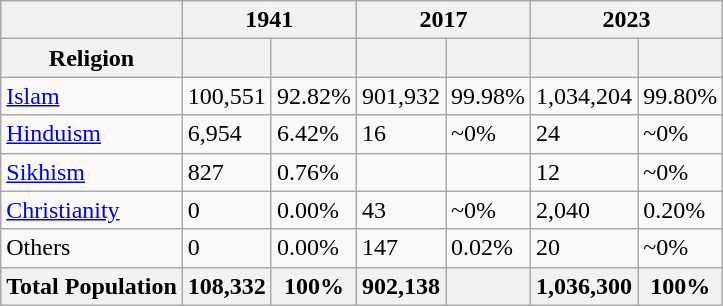<table class="wikitable sortable">
<tr>
<th></th>
<th colspan="2">1941</th>
<th colspan="2">2017</th>
<th colspan="2">2023</th>
</tr>
<tr>
<th>Religion</th>
<th></th>
<th></th>
<th></th>
<th></th>
<th></th>
<th></th>
</tr>
<tr>
<td><a href='#'>Islam</a> </td>
<td>100,551</td>
<td>92.82%</td>
<td>901,932</td>
<td>99.98%</td>
<td>1,034,204</td>
<td>99.80%</td>
</tr>
<tr>
<td><a href='#'>Hinduism</a> </td>
<td>6,954</td>
<td>6.42%</td>
<td>16</td>
<td>~0%</td>
<td>24</td>
<td>~0%</td>
</tr>
<tr>
<td><a href='#'>Sikhism</a> </td>
<td>827</td>
<td>0.76%</td>
<td></td>
<td></td>
<td>12</td>
<td>~0%</td>
</tr>
<tr>
<td><a href='#'>Christianity</a> </td>
<td>0</td>
<td>0.00%</td>
<td>43</td>
<td>~0%</td>
<td>2,040</td>
<td>0.20%</td>
</tr>
<tr>
<td>Others</td>
<td>0</td>
<td>0.00%</td>
<td>147</td>
<td>0.02%</td>
<td>20</td>
<td>~0%</td>
</tr>
<tr>
<th>Total Population</th>
<th>108,332</th>
<th>100%</th>
<th>902,138</th>
<th></th>
<th>1,036,300</th>
<th>100%</th>
</tr>
</table>
